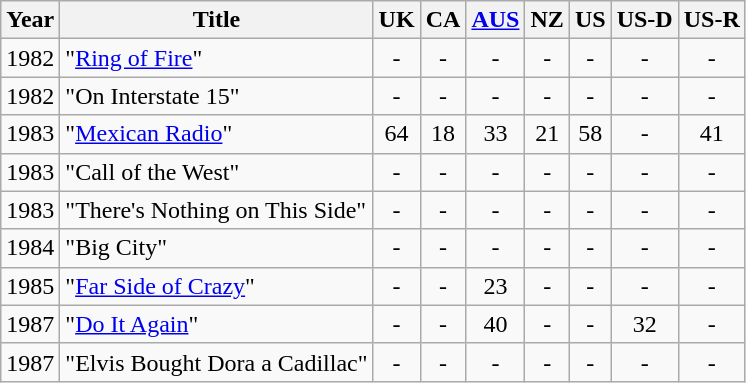<table class="wikitable">
<tr>
<th style="text-align: center;">Year</th>
<th style="text-align: center;">Title</th>
<th style="text-align: center;">UK</th>
<th style="text-align: center;">CA</th>
<th style="text-align: center;"><a href='#'>AUS</a></th>
<th style="text-align: center;">NZ</th>
<th style="text-align: center;">US</th>
<th style="text-align: center;">US-D</th>
<th style="text-align: center;">US-R</th>
</tr>
<tr>
<td style="text-align: center;">1982</td>
<td>"<a href='#'>Ring of Fire</a>"</td>
<td style="text-align: center;">-</td>
<td style="text-align: center;">-</td>
<td style="text-align: center;">-</td>
<td style="text-align: center;">-</td>
<td style="text-align: center;">-</td>
<td style="text-align: center;">-</td>
<td style="text-align: center;">-</td>
</tr>
<tr>
<td style="text-align: center;">1982</td>
<td>"On Interstate 15"</td>
<td style="text-align: center;">-</td>
<td style="text-align: center;">-</td>
<td style="text-align: center;">-</td>
<td style="text-align: center;">-</td>
<td style="text-align: center;">-</td>
<td style="text-align: center;">-</td>
<td style="text-align: center;">-</td>
</tr>
<tr>
<td style="text-align: center;">1983</td>
<td>"<a href='#'>Mexican Radio</a>"</td>
<td style="text-align: center;">64</td>
<td style="text-align: center;">18</td>
<td style="text-align: center;">33</td>
<td style="text-align: center;">21</td>
<td style="text-align: center;">58</td>
<td style="text-align: center;">-</td>
<td style="text-align: center;">41</td>
</tr>
<tr>
<td style="text-align: center;">1983</td>
<td>"Call of the West"</td>
<td style="text-align: center;">-</td>
<td style="text-align: center;">-</td>
<td style="text-align: center;">-</td>
<td style="text-align: center;">-</td>
<td style="text-align: center;">-</td>
<td style="text-align: center;">-</td>
<td style="text-align: center;">-</td>
</tr>
<tr>
<td style="text-align: center;">1983</td>
<td>"There's Nothing on This Side"</td>
<td style="text-align: center;">-</td>
<td style="text-align: center;">-</td>
<td style="text-align: center;">-</td>
<td style="text-align: center;">-</td>
<td style="text-align: center;">-</td>
<td style="text-align: center;">-</td>
<td style="text-align: center;">-</td>
</tr>
<tr>
<td style="text-align: center;">1984</td>
<td>"Big City"</td>
<td style="text-align: center;">-</td>
<td style="text-align: center;">-</td>
<td style="text-align: center;">-</td>
<td style="text-align: center;">-</td>
<td style="text-align: center;">-</td>
<td style="text-align: center;">-</td>
<td style="text-align: center;">-</td>
</tr>
<tr>
<td style="text-align: center;">1985</td>
<td>"<a href='#'>Far Side of Crazy</a>"</td>
<td style="text-align: center;">-</td>
<td style="text-align: center;">-</td>
<td style="text-align: center;">23</td>
<td style="text-align: center;">-</td>
<td style="text-align: center;">-</td>
<td style="text-align: center;">-</td>
<td style="text-align: center;">-</td>
</tr>
<tr>
<td style="text-align: center;">1987</td>
<td>"<a href='#'>Do It Again</a>"</td>
<td style="text-align: center;">-</td>
<td style="text-align: center;">-</td>
<td style="text-align: center;">40</td>
<td style="text-align: center;">-</td>
<td style="text-align: center;">-</td>
<td style="text-align: center;">32</td>
<td style="text-align: center;">-</td>
</tr>
<tr>
<td style="text-align: center;">1987</td>
<td>"Elvis Bought Dora a Cadillac"</td>
<td style="text-align: center;">-</td>
<td style="text-align: center;">-</td>
<td style="text-align: center;">-</td>
<td style="text-align: center;">-</td>
<td style="text-align: center;">-</td>
<td style="text-align: center;">-</td>
<td style="text-align: center;">-</td>
</tr>
</table>
